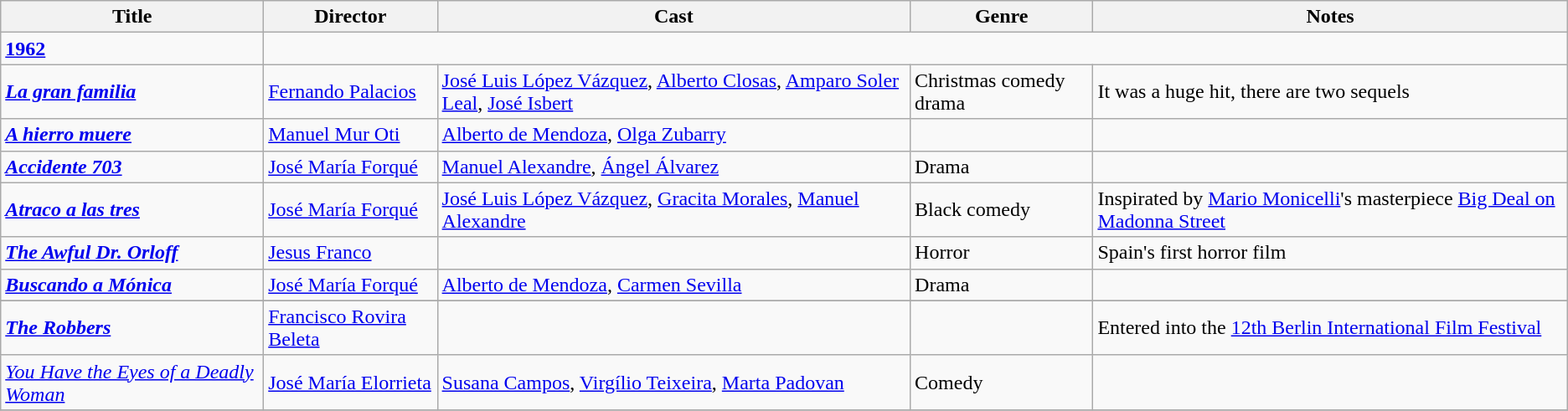<table class="wikitable">
<tr>
<th>Title</th>
<th>Director</th>
<th>Cast</th>
<th>Genre</th>
<th>Notes</th>
</tr>
<tr>
<td><strong><a href='#'>1962</a></strong></td>
</tr>
<tr>
<td><strong><em><a href='#'>La gran familia</a></em></strong></td>
<td><a href='#'>Fernando Palacios</a></td>
<td><a href='#'>José Luis López Vázquez</a>, <a href='#'>Alberto Closas</a>, <a href='#'>Amparo Soler Leal</a>, <a href='#'>José Isbert</a></td>
<td>Christmas comedy drama</td>
<td>It was a huge hit, there are two sequels</td>
</tr>
<tr>
<td><strong><em><a href='#'>A hierro muere</a></em></strong></td>
<td><a href='#'>Manuel Mur Oti</a></td>
<td><a href='#'>Alberto de Mendoza</a>, <a href='#'>Olga Zubarry</a></td>
<td></td>
<td></td>
</tr>
<tr>
<td><strong><em><a href='#'>Accidente 703</a></em></strong></td>
<td><a href='#'>José María Forqué</a></td>
<td><a href='#'>Manuel Alexandre</a>, <a href='#'>Ángel Álvarez</a></td>
<td>Drama</td>
<td></td>
</tr>
<tr>
<td><strong><em><a href='#'>Atraco a las tres</a></em></strong></td>
<td><a href='#'>José María Forqué</a></td>
<td><a href='#'>José Luis López Vázquez</a>, <a href='#'>Gracita Morales</a>, <a href='#'>Manuel Alexandre</a></td>
<td>Black comedy</td>
<td>Inspirated by <a href='#'>Mario Monicelli</a>'s masterpiece <a href='#'>Big Deal on Madonna Street</a></td>
</tr>
<tr>
<td><strong><em><a href='#'>The Awful Dr. Orloff</a></em></strong></td>
<td><a href='#'>Jesus Franco</a></td>
<td></td>
<td>Horror</td>
<td>Spain's first horror film</td>
</tr>
<tr>
<td><strong><em><a href='#'>Buscando a Mónica</a></em></strong></td>
<td><a href='#'>José María Forqué</a></td>
<td><a href='#'>Alberto de Mendoza</a>, <a href='#'>Carmen Sevilla</a></td>
<td>Drama</td>
<td></td>
</tr>
<tr>
</tr>
<tr>
</tr>
<tr>
<td><strong><em><a href='#'>The Robbers</a></em></strong></td>
<td><a href='#'>Francisco Rovira Beleta</a></td>
<td></td>
<td></td>
<td>Entered into the <a href='#'>12th Berlin International Film Festival</a></td>
</tr>
<tr El Camino  Small village near mountains with Daniel a 17 year old boy about to leave to get an education.>
<td><em><a href='#'>You Have the Eyes of a Deadly Woman</a></em></td>
<td><a href='#'>José María Elorrieta</a></td>
<td><a href='#'>Susana Campos</a>, <a href='#'>Virgílio Teixeira</a>, <a href='#'>Marta Padovan</a></td>
<td>Comedy</td>
<td></td>
</tr>
<tr>
</tr>
</table>
